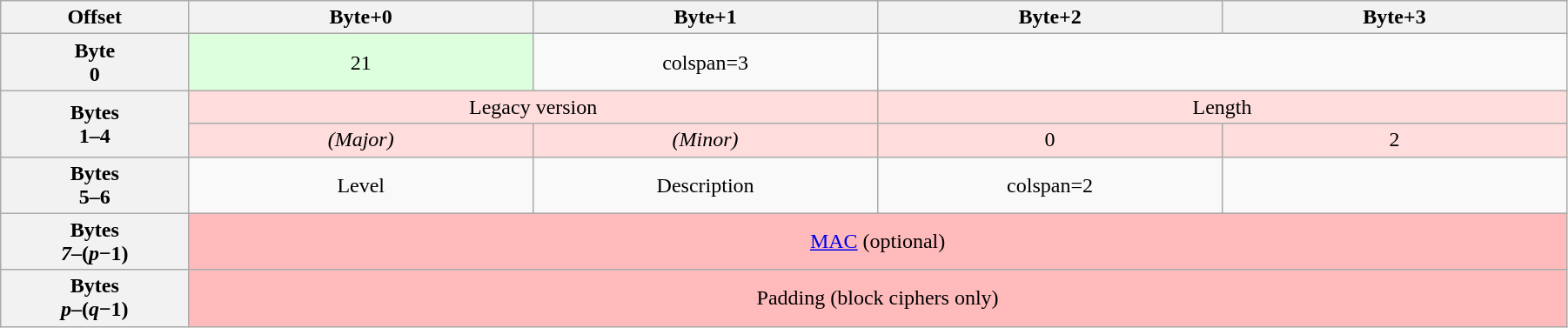<table class="wikitable"style=width:95%;text-align:center>
<tr>
<th scope=col>Offset</th>
<th scope=col style=width:22%>Byte+0</th>
<th scope=col style=width:22%>Byte+1</th>
<th scope=col style=width:22%>Byte+2</th>
<th scope=col style=width:22%>Byte+3</th>
</tr>
<tr>
<th scope=row>Byte<br>0</th>
<td style=background:#dfd>21</td>
<td>colspan=3</td>
</tr>
<tr>
<th scope=row rowspan=2>Bytes<br>1–4</th>
<td colspan=2 style=background:#fdd>Legacy version</td>
<td colspan=2 style=background:#fdd>Length</td>
</tr>
<tr style=background:#fdd>
<td><em>(Major)</em></td>
<td><em>(Minor)</em></td>
<td>0</td>
<td>2</td>
</tr>
<tr>
<th>Bytes<br>5–6</th>
<td>Level</td>
<td>Description</td>
<td>colspan=2</td>
</tr>
<tr>
<th>Bytes<br><em>7</em>–(<em>p</em>−1)</th>
<td colspan=4 style=background:#fbb><a href='#'>MAC</a> (optional)</td>
</tr>
<tr>
<th>Bytes<br><em>p</em>–(<em>q</em>−1)</th>
<td colspan=4 style=background:#fbb>Padding (block ciphers only)</td>
</tr>
</table>
